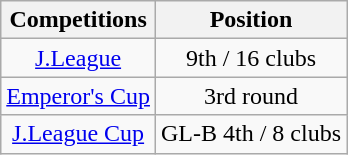<table class="wikitable" style="text-align:center;">
<tr>
<th>Competitions</th>
<th>Position</th>
</tr>
<tr>
<td><a href='#'>J.League</a></td>
<td>9th / 16 clubs</td>
</tr>
<tr>
<td><a href='#'>Emperor's Cup</a></td>
<td>3rd round</td>
</tr>
<tr>
<td><a href='#'>J.League Cup</a></td>
<td>GL-B 4th / 8 clubs</td>
</tr>
</table>
